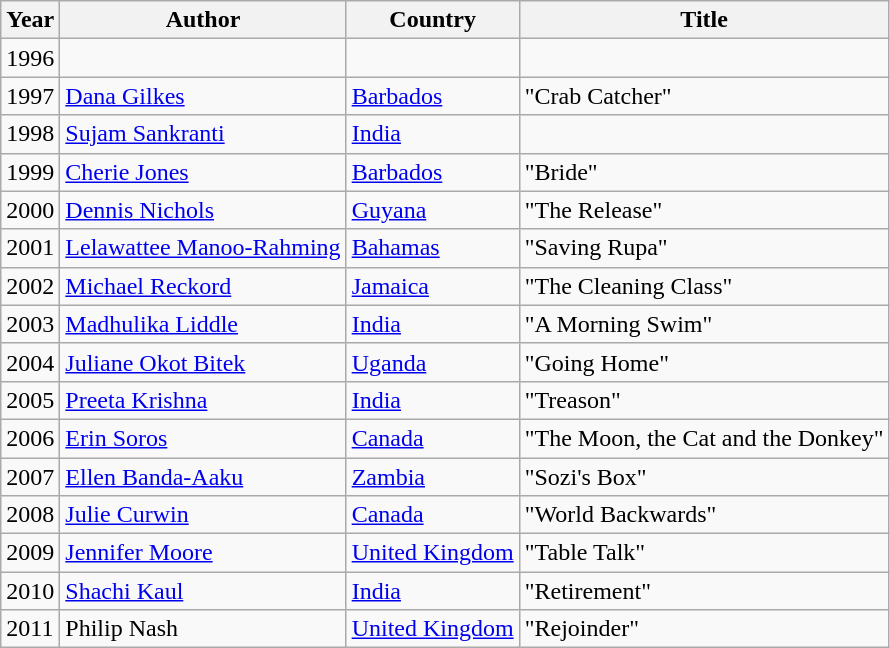<table class="wikitable">
<tr>
<th>Year</th>
<th>Author</th>
<th>Country</th>
<th>Title</th>
</tr>
<tr>
<td>1996</td>
<td></td>
<td></td>
<td></td>
</tr>
<tr>
<td>1997</td>
<td><a href='#'>Dana Gilkes</a></td>
<td><a href='#'>Barbados</a></td>
<td>"Crab Catcher"</td>
</tr>
<tr>
<td>1998</td>
<td><a href='#'>Sujam Sankranti</a></td>
<td><a href='#'>India</a></td>
<td></td>
</tr>
<tr>
<td>1999</td>
<td><a href='#'>Cherie Jones</a></td>
<td><a href='#'>Barbados</a></td>
<td>"Bride"</td>
</tr>
<tr>
<td>2000</td>
<td><a href='#'>Dennis Nichols</a></td>
<td><a href='#'>Guyana</a></td>
<td>"The Release"</td>
</tr>
<tr>
<td>2001</td>
<td><a href='#'>Lelawattee Manoo-Rahming</a></td>
<td><a href='#'>Bahamas</a></td>
<td>"Saving Rupa"</td>
</tr>
<tr>
<td>2002</td>
<td><a href='#'>Michael Reckord</a></td>
<td><a href='#'>Jamaica</a></td>
<td>"The Cleaning Class"</td>
</tr>
<tr>
<td>2003</td>
<td><a href='#'>Madhulika Liddle</a></td>
<td><a href='#'>India</a></td>
<td>"A Morning Swim"</td>
</tr>
<tr>
<td>2004</td>
<td><a href='#'>Juliane Okot Bitek</a></td>
<td><a href='#'>Uganda</a></td>
<td>"Going Home"</td>
</tr>
<tr>
<td>2005</td>
<td><a href='#'>Preeta Krishna</a></td>
<td><a href='#'>India</a></td>
<td>"Treason"</td>
</tr>
<tr>
<td>2006</td>
<td><a href='#'>Erin Soros</a></td>
<td><a href='#'>Canada</a></td>
<td>"The Moon, the Cat and the Donkey"</td>
</tr>
<tr>
<td>2007</td>
<td><a href='#'>Ellen Banda-Aaku</a></td>
<td><a href='#'>Zambia</a></td>
<td>"Sozi's Box"</td>
</tr>
<tr>
<td>2008</td>
<td><a href='#'>Julie Curwin</a></td>
<td><a href='#'>Canada</a></td>
<td>"World Backwards"</td>
</tr>
<tr>
<td>2009</td>
<td><a href='#'>Jennifer Moore</a></td>
<td><a href='#'>United Kingdom</a></td>
<td>"Table Talk"</td>
</tr>
<tr>
<td>2010</td>
<td><a href='#'>Shachi Kaul</a></td>
<td><a href='#'>India</a></td>
<td>"Retirement"</td>
</tr>
<tr>
<td>2011</td>
<td>Philip Nash</td>
<td><a href='#'>United Kingdom</a></td>
<td>"Rejoinder"</td>
</tr>
</table>
